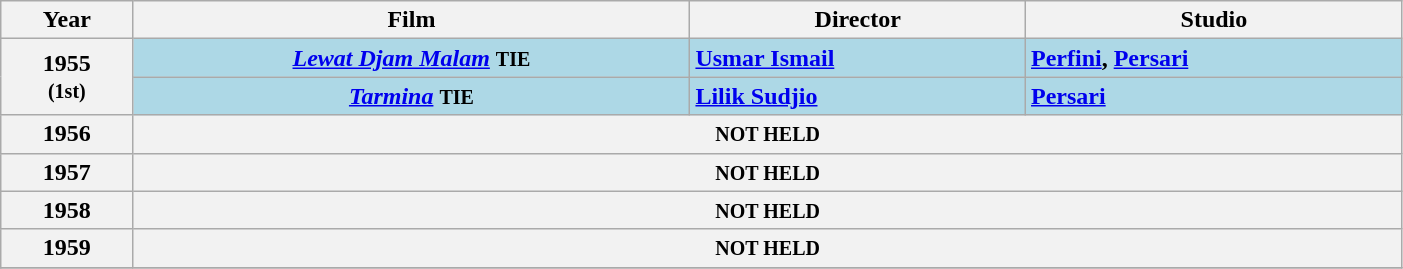<table class="wikitable plainrowheaders sortable" style="width: 74%;">
<tr>
<th scope="col">Year</th>
<th scope="col">Film</th>
<th scope="col">Director</th>
<th scope="col">Studio</th>
</tr>
<tr>
<th scope="row" rowspan=2 style="text-align:center;"><strong>1955</strong><br><small>(1st)</small></th>
<th scope="row" style="background:lightblue;"><strong><em><a href='#'>Lewat Djam Malam</a></em></strong> <strong><small>TIE</small></strong></th>
<td style="background:lightblue;"><strong><a href='#'>Usmar Ismail</a></strong></td>
<td style="background:lightblue;"><strong><a href='#'>Perfini</a>, <a href='#'>Persari</a></strong></td>
</tr>
<tr>
<th scope="row" style="background:lightblue;"><strong><em><a href='#'>Tarmina</a></em></strong> <strong><small>TIE</small></strong></th>
<td style="background:lightblue;"><strong><a href='#'>Lilik Sudjio</a></strong></td>
<td style="background:lightblue;"><strong><a href='#'>Persari</a></strong></td>
</tr>
<tr>
<th scope="row" style="text-align:center;">1956</th>
<th colspan="3" scope="row"><small>NOT HELD</small></th>
</tr>
<tr>
<th scope="row" style="text-align:center;">1957</th>
<th colspan="3" scope="row"><small>NOT HELD</small></th>
</tr>
<tr>
<th scope="row" style="text-align:center;">1958</th>
<th colspan="3" scope="row"><small>NOT HELD</small></th>
</tr>
<tr>
<th scope="row" style="text-align:center;">1959</th>
<th colspan="3" scope="row"><small>NOT HELD</small></th>
</tr>
<tr>
</tr>
</table>
